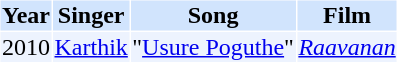<table cellspacing="1" cellpadding="1" border="0">
<tr bgcolor="#d1e4fd">
<th>Year</th>
<th>Singer</th>
<th>Song</th>
<th>Film</th>
</tr>
<tr bgcolor=#edf3fe>
<td>2010</td>
<td><a href='#'>Karthik</a></td>
<td>"<a href='#'>Usure Poguthe</a>"</td>
<td><em><a href='#'>Raavanan</a></em></td>
</tr>
</table>
